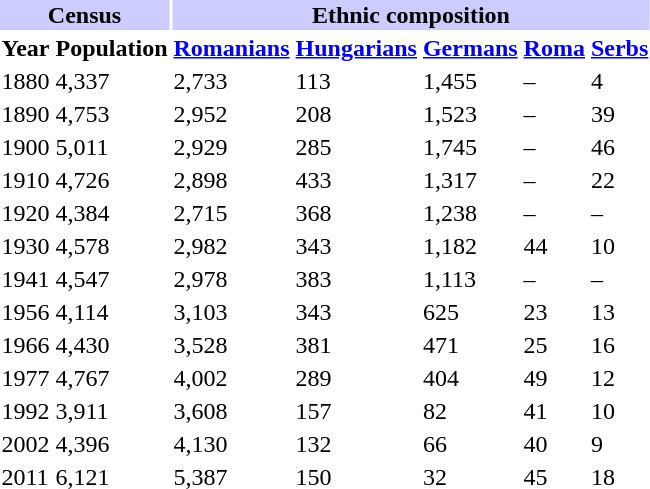<table class="toccolours">
<tr>
<th align="center" colspan="2" style="background:#ccccff;">Census</th>
<th align="center" colspan="5" style="background:#ccccff;">Ethnic composition</th>
</tr>
<tr>
<th>Year</th>
<th>Population</th>
<th><a href='#'>Romanians</a></th>
<th><a href='#'>Hungarians</a></th>
<th><a href='#'>Germans</a></th>
<th><a href='#'>Roma</a></th>
<th><a href='#'>Serbs</a></th>
</tr>
<tr>
<td>1880</td>
<td>4,337</td>
<td>2,733</td>
<td>113</td>
<td>1,455</td>
<td>–</td>
<td>4</td>
</tr>
<tr>
<td>1890</td>
<td>4,753</td>
<td>2,952</td>
<td>208</td>
<td>1,523</td>
<td>–</td>
<td>39</td>
</tr>
<tr>
<td>1900</td>
<td>5,011</td>
<td>2,929</td>
<td>285</td>
<td>1,745</td>
<td>–</td>
<td>46</td>
</tr>
<tr>
<td>1910</td>
<td>4,726</td>
<td>2,898</td>
<td>433</td>
<td>1,317</td>
<td>–</td>
<td>22</td>
</tr>
<tr>
<td>1920</td>
<td>4,384</td>
<td>2,715</td>
<td>368</td>
<td>1,238</td>
<td>–</td>
<td>–</td>
</tr>
<tr>
<td>1930</td>
<td>4,578</td>
<td>2,982</td>
<td>343</td>
<td>1,182</td>
<td>44</td>
<td>10</td>
</tr>
<tr>
<td>1941</td>
<td>4,547</td>
<td>2,978</td>
<td>383</td>
<td>1,113</td>
<td>–</td>
<td>–</td>
</tr>
<tr>
<td>1956</td>
<td>4,114</td>
<td>3,103</td>
<td>343</td>
<td>625</td>
<td>23</td>
<td>13</td>
</tr>
<tr>
<td>1966</td>
<td>4,430</td>
<td>3,528</td>
<td>381</td>
<td>471</td>
<td>25</td>
<td>16</td>
</tr>
<tr>
<td>1977</td>
<td>4,767</td>
<td>4,002</td>
<td>289</td>
<td>404</td>
<td>49</td>
<td>12</td>
</tr>
<tr>
<td>1992</td>
<td>3,911</td>
<td>3,608</td>
<td>157</td>
<td>82</td>
<td>41</td>
<td>10</td>
</tr>
<tr>
<td>2002</td>
<td>4,396</td>
<td>4,130</td>
<td>132</td>
<td>66</td>
<td>40</td>
<td>9</td>
</tr>
<tr>
<td>2011</td>
<td>6,121</td>
<td>5,387</td>
<td>150</td>
<td>32</td>
<td>45</td>
<td>18</td>
</tr>
</table>
